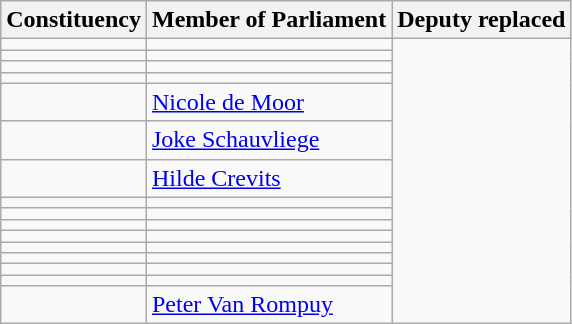<table class="wikitable">
<tr>
<th>Constituency</th>
<th>Member of Parliament</th>
<th>Deputy replaced</th>
</tr>
<tr>
<td></td>
<td></td>
<td rowspan="16"></td>
</tr>
<tr>
<td></td>
<td></td>
</tr>
<tr>
<td></td>
<td></td>
</tr>
<tr>
<td></td>
<td></td>
</tr>
<tr>
<td></td>
<td><a href='#'>Nicole de Moor</a></td>
</tr>
<tr>
<td></td>
<td><a href='#'>Joke Schauvliege</a></td>
</tr>
<tr>
<td></td>
<td><a href='#'>Hilde Crevits</a></td>
</tr>
<tr>
<td></td>
<td></td>
</tr>
<tr>
<td></td>
<td></td>
</tr>
<tr>
<td></td>
<td></td>
</tr>
<tr>
<td></td>
<td></td>
</tr>
<tr>
<td></td>
<td></td>
</tr>
<tr>
<td></td>
<td></td>
</tr>
<tr>
<td></td>
<td></td>
</tr>
<tr>
<td></td>
<td></td>
</tr>
<tr>
<td></td>
<td><a href='#'>Peter Van Rompuy</a></td>
</tr>
</table>
